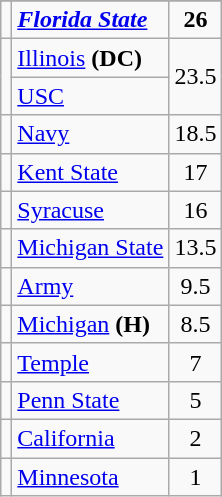<table class="wikitable sortable" style="text-align:center">
<tr>
</tr>
<tr>
<td></td>
<td align=left><strong><em><a href='#'>Florida State</a></em></strong></td>
<td><strong>26</strong></td>
</tr>
<tr>
<td rowspan=2></td>
<td align=left><a href='#'>Illinois</a> <strong>(DC)</strong></td>
<td rowspan=2>23.5</td>
</tr>
<tr>
<td align=left><a href='#'>USC</a></td>
</tr>
<tr>
<td></td>
<td align=left><a href='#'>Navy</a></td>
<td>18.5</td>
</tr>
<tr>
<td></td>
<td align=left><a href='#'>Kent State</a></td>
<td>17</td>
</tr>
<tr>
<td></td>
<td align=left><a href='#'>Syracuse</a></td>
<td>16</td>
</tr>
<tr>
<td></td>
<td align=left><a href='#'>Michigan State</a></td>
<td>13.5</td>
</tr>
<tr>
<td></td>
<td align=left><a href='#'>Army</a></td>
<td>9.5</td>
</tr>
<tr>
<td></td>
<td align=left><a href='#'>Michigan</a> <strong>(H)</strong></td>
<td>8.5</td>
</tr>
<tr>
<td></td>
<td align=left><a href='#'>Temple</a></td>
<td>7</td>
</tr>
<tr>
<td></td>
<td align=left><a href='#'>Penn State</a></td>
<td>5</td>
</tr>
<tr>
<td></td>
<td align=left><a href='#'>California</a></td>
<td>2</td>
</tr>
<tr>
<td></td>
<td align=left><a href='#'>Minnesota</a></td>
<td>1</td>
</tr>
</table>
